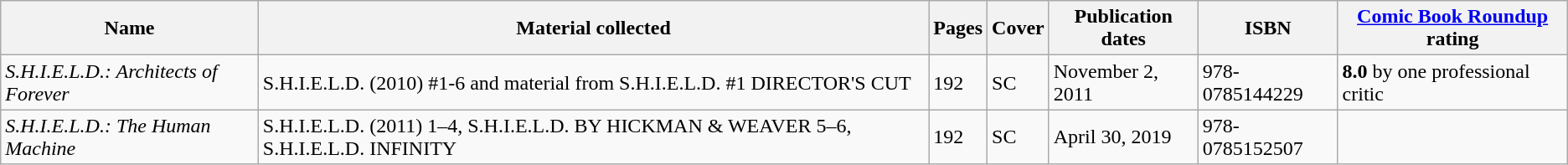<table class="wikitable">
<tr>
<th>Name</th>
<th>Material collected</th>
<th>Pages</th>
<th>Cover</th>
<th>Publication dates</th>
<th>ISBN</th>
<th><a href='#'>Comic Book Roundup</a> rating</th>
</tr>
<tr>
<td><em>S.H.I.E.L.D.: Architects of Forever</em></td>
<td>S.H.I.E.L.D. (2010) #1-6 and material from S.H.I.E.L.D. #1 DIRECTOR'S CUT</td>
<td>192</td>
<td>SC</td>
<td>November 2, 2011</td>
<td>978-0785144229</td>
<td><strong>8.0</strong> by one professional critic</td>
</tr>
<tr>
<td><em>S.H.I.E.L.D.: The Human Machine</em></td>
<td>S.H.I.E.L.D. (2011) 1–4, S.H.I.E.L.D. BY HICKMAN & WEAVER 5–6, S.H.I.E.L.D. INFINITY</td>
<td>192</td>
<td>SC</td>
<td>April 30, 2019</td>
<td>978-0785152507</td>
<td></td>
</tr>
</table>
